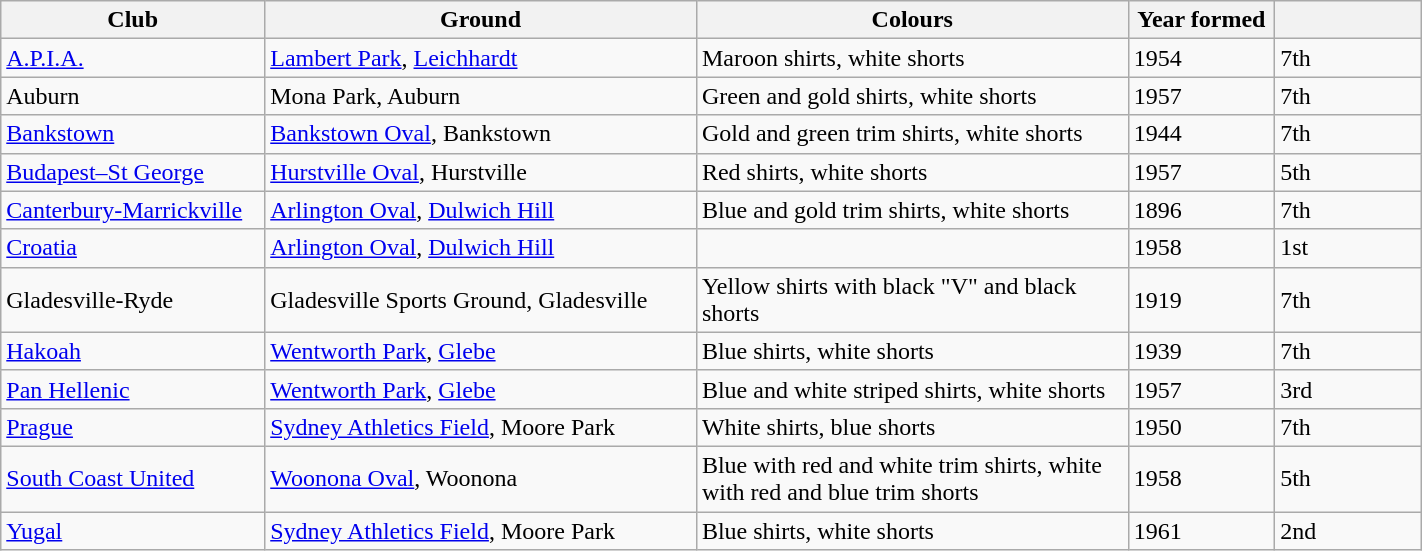<table class="wikitable sortable" style="width:75%">
<tr>
<th width="150px">Club</th>
<th width="250px">Ground</th>
<th width="250px">Colours</th>
<th width="80px">Year formed</th>
<th width="80px"></th>
</tr>
<tr>
<td><a href='#'>A.P.I.A.</a></td>
<td><a href='#'>Lambert Park</a>, <a href='#'>Leichhardt</a></td>
<td>Maroon shirts, white shorts</td>
<td>1954</td>
<td>7th</td>
</tr>
<tr>
<td>Auburn</td>
<td>Mona Park, Auburn</td>
<td>Green and gold shirts, white shorts</td>
<td>1957</td>
<td>7th</td>
</tr>
<tr>
<td><a href='#'>Bankstown</a></td>
<td><a href='#'>Bankstown Oval</a>, Bankstown</td>
<td>Gold and green trim shirts, white shorts</td>
<td>1944</td>
<td>7th</td>
</tr>
<tr>
<td><a href='#'>Budapest–St George</a></td>
<td><a href='#'>Hurstville Oval</a>, Hurstville</td>
<td>Red shirts, white shorts</td>
<td>1957</td>
<td>5th</td>
</tr>
<tr>
<td><a href='#'>Canterbury-Marrickville</a></td>
<td><a href='#'>Arlington Oval</a>, <a href='#'>Dulwich Hill</a></td>
<td>Blue and gold trim shirts, white shorts</td>
<td>1896</td>
<td>7th</td>
</tr>
<tr>
<td><a href='#'>Croatia</a></td>
<td><a href='#'>Arlington Oval</a>, <a href='#'>Dulwich Hill</a></td>
<td></td>
<td>1958</td>
<td>1st</td>
</tr>
<tr>
<td>Gladesville-Ryde</td>
<td>Gladesville Sports Ground, Gladesville</td>
<td>Yellow shirts with black "V" and black shorts</td>
<td>1919</td>
<td>7th</td>
</tr>
<tr>
<td><a href='#'>Hakoah</a></td>
<td><a href='#'>Wentworth Park</a>, <a href='#'>Glebe</a></td>
<td>Blue shirts, white shorts</td>
<td>1939</td>
<td>7th</td>
</tr>
<tr>
<td><a href='#'>Pan Hellenic</a></td>
<td><a href='#'>Wentworth Park</a>, <a href='#'>Glebe</a></td>
<td>Blue and white striped shirts, white shorts</td>
<td>1957</td>
<td>3rd</td>
</tr>
<tr>
<td><a href='#'>Prague</a></td>
<td><a href='#'>Sydney Athletics Field</a>, Moore Park</td>
<td>White shirts, blue shorts</td>
<td>1950</td>
<td>7th</td>
</tr>
<tr>
<td><a href='#'>South Coast United</a></td>
<td><a href='#'>Woonona Oval</a>, Woonona</td>
<td>Blue with red and white trim shirts, white with red and blue trim shorts</td>
<td>1958</td>
<td>5th</td>
</tr>
<tr>
<td><a href='#'>Yugal</a></td>
<td><a href='#'>Sydney Athletics Field</a>, Moore Park</td>
<td>Blue shirts, white shorts</td>
<td>1961</td>
<td>2nd</td>
</tr>
</table>
